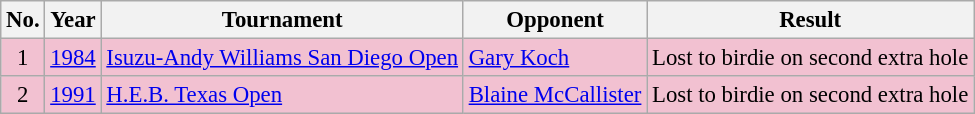<table class="wikitable" style="font-size:95%;">
<tr>
<th>No.</th>
<th>Year</th>
<th>Tournament</th>
<th>Opponent</th>
<th>Result</th>
</tr>
<tr style="background:#F2C1D1;">
<td align=center>1</td>
<td><a href='#'>1984</a></td>
<td><a href='#'>Isuzu-Andy Williams San Diego Open</a></td>
<td> <a href='#'>Gary Koch</a></td>
<td>Lost to birdie on second extra hole</td>
</tr>
<tr style="background:#F2C1D1;">
<td align=center>2</td>
<td><a href='#'>1991</a></td>
<td><a href='#'>H.E.B. Texas Open</a></td>
<td> <a href='#'>Blaine McCallister</a></td>
<td>Lost to birdie on second extra hole</td>
</tr>
</table>
